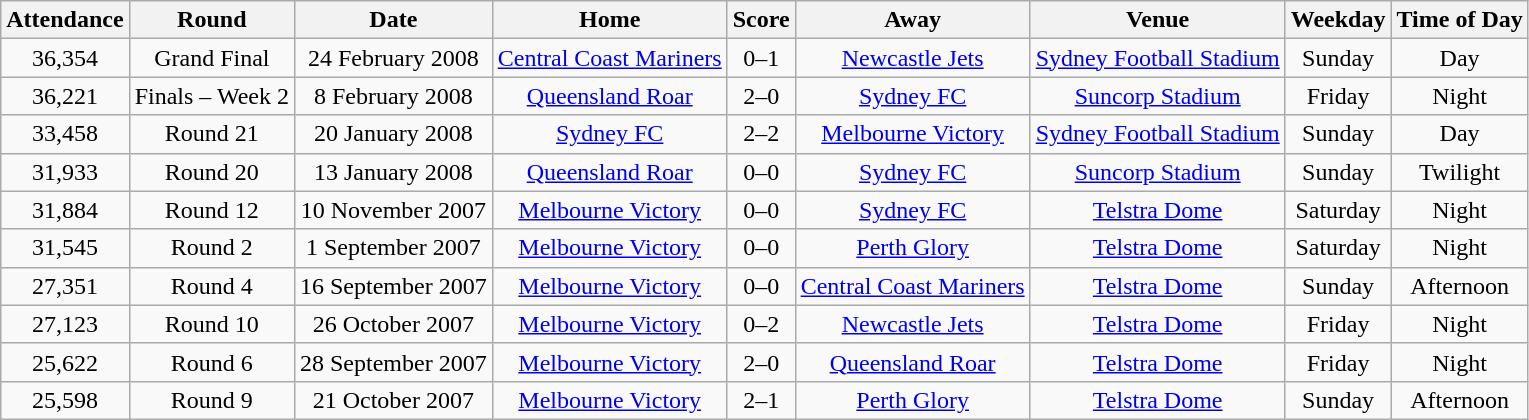<table class="wikitable sortable" style="text-align:center;">
<tr>
<th>Attendance</th>
<th>Round</th>
<th>Date</th>
<th>Home</th>
<th>Score</th>
<th>Away</th>
<th>Venue</th>
<th>Weekday</th>
<th>Time of Day</th>
</tr>
<tr>
<td>36,354</td>
<td>Grand Final</td>
<td>24 February 2008</td>
<td><a href='#'>Central Coast Mariners</a></td>
<td>0–1</td>
<td><a href='#'>Newcastle Jets</a></td>
<td><a href='#'>Sydney Football Stadium</a></td>
<td>Sunday</td>
<td>Day</td>
</tr>
<tr>
<td>36,221</td>
<td>Finals – Week 2</td>
<td>8 February 2008</td>
<td><a href='#'>Queensland Roar</a></td>
<td>2–0</td>
<td><a href='#'>Sydney FC</a></td>
<td><a href='#'>Suncorp Stadium</a></td>
<td>Friday</td>
<td>Night</td>
</tr>
<tr>
<td>33,458</td>
<td>Round 21</td>
<td>20 January 2008</td>
<td><a href='#'>Sydney FC</a></td>
<td>2–2</td>
<td><a href='#'>Melbourne Victory</a></td>
<td><a href='#'>Sydney Football Stadium</a></td>
<td>Sunday</td>
<td>Day</td>
</tr>
<tr>
<td>31,933</td>
<td>Round 20</td>
<td>13 January 2008</td>
<td><a href='#'>Queensland Roar</a></td>
<td>0–0</td>
<td><a href='#'>Sydney FC</a></td>
<td><a href='#'>Suncorp Stadium</a></td>
<td>Sunday</td>
<td>Twilight</td>
</tr>
<tr>
<td>31,884</td>
<td>Round 12</td>
<td>10 November 2007</td>
<td><a href='#'>Melbourne Victory</a></td>
<td>0–0</td>
<td><a href='#'>Sydney FC</a></td>
<td><a href='#'>Telstra Dome</a></td>
<td>Saturday</td>
<td>Night</td>
</tr>
<tr>
<td>31,545</td>
<td>Round 2</td>
<td>1 September 2007</td>
<td><a href='#'>Melbourne Victory</a></td>
<td>0–0</td>
<td><a href='#'>Perth Glory</a></td>
<td><a href='#'>Telstra Dome</a></td>
<td>Saturday</td>
<td>Night</td>
</tr>
<tr>
<td>27,351</td>
<td>Round 4</td>
<td>16 September 2007</td>
<td><a href='#'>Melbourne Victory</a></td>
<td>0–0</td>
<td><a href='#'>Central Coast Mariners</a></td>
<td><a href='#'>Telstra Dome</a></td>
<td>Sunday</td>
<td>Afternoon</td>
</tr>
<tr>
<td>27,123</td>
<td>Round 10</td>
<td>26 October 2007</td>
<td><a href='#'>Melbourne Victory</a></td>
<td>0–2</td>
<td><a href='#'>Newcastle Jets</a></td>
<td><a href='#'>Telstra Dome</a></td>
<td>Friday</td>
<td>Night</td>
</tr>
<tr>
<td>25,622</td>
<td>Round 6</td>
<td>28 September 2007</td>
<td><a href='#'>Melbourne Victory</a></td>
<td>2–0</td>
<td><a href='#'>Queensland Roar</a></td>
<td><a href='#'>Telstra Dome</a></td>
<td>Friday</td>
<td>Night</td>
</tr>
<tr>
<td>25,598</td>
<td>Round 9</td>
<td>21 October 2007</td>
<td><a href='#'>Melbourne Victory</a></td>
<td>2–1</td>
<td><a href='#'>Perth Glory</a></td>
<td><a href='#'>Telstra Dome</a></td>
<td>Sunday</td>
<td>Afternoon</td>
</tr>
</table>
